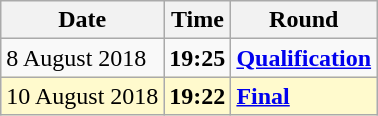<table class="wikitable">
<tr>
<th>Date</th>
<th>Time</th>
<th>Round</th>
</tr>
<tr>
<td>8 August 2018</td>
<td><strong>19:25</strong></td>
<td><strong><a href='#'>Qualification</a></strong></td>
</tr>
<tr style=background:lemonchiffon>
<td>10 August 2018</td>
<td><strong>19:22</strong></td>
<td><strong><a href='#'>Final</a></strong></td>
</tr>
</table>
